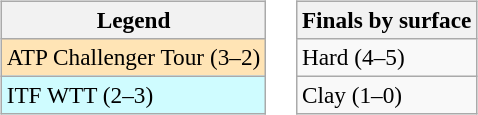<table>
<tr valign=top>
<td><br><table class="wikitable" style=font-size:97%>
<tr>
<th>Legend</th>
</tr>
<tr style="background:moccasin;">
<td>ATP Challenger Tour (3–2)</td>
</tr>
<tr style="background:#cffcff;">
<td>ITF WTT (2–3)</td>
</tr>
</table>
</td>
<td><br><table class="wikitable" style=font-size:97%>
<tr>
<th>Finals by surface</th>
</tr>
<tr>
<td>Hard (4–5)</td>
</tr>
<tr>
<td>Clay (1–0)</td>
</tr>
</table>
</td>
</tr>
</table>
